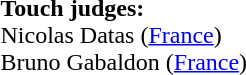<table style="width:100%">
<tr>
<td><br><strong>Touch judges:</strong>
<br>Nicolas Datas (<a href='#'>France</a>)
<br>Bruno Gabaldon (<a href='#'>France</a>)</td>
</tr>
</table>
